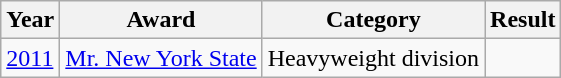<table class="wikitable">
<tr>
<th>Year</th>
<th>Award</th>
<th>Category</th>
<th>Result</th>
</tr>
<tr>
<td><a href='#'>2011</a></td>
<td rowspan="2"><a href='#'>Mr. New York State</a></td>
<td>Heavyweight division</td>
<td></td>
</tr>
</table>
